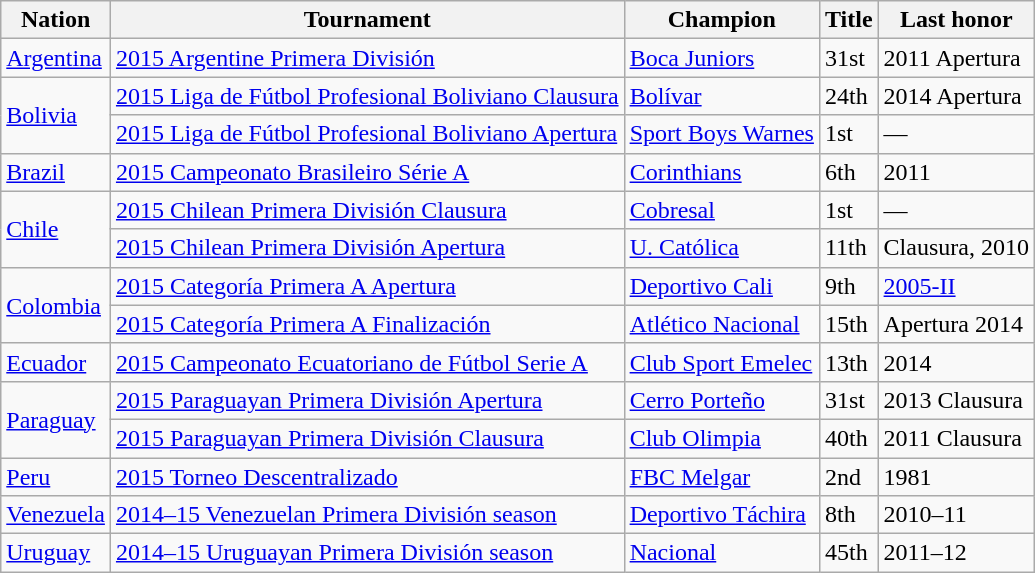<table class="wikitable sortable">
<tr>
<th>Nation</th>
<th>Tournament</th>
<th>Champion</th>
<th data-sort-type="number">Title</th>
<th>Last honor</th>
</tr>
<tr>
<td> <a href='#'>Argentina</a></td>
<td><a href='#'>2015 Argentine Primera División</a></td>
<td><a href='#'>Boca Juniors</a></td>
<td>31st</td>
<td>2011 Apertura</td>
</tr>
<tr>
<td rowspan=2> <a href='#'>Bolivia</a></td>
<td><a href='#'>2015 Liga de Fútbol Profesional Boliviano Clausura</a></td>
<td><a href='#'>Bolívar</a></td>
<td>24th</td>
<td>2014 Apertura</td>
</tr>
<tr>
<td><a href='#'>2015 Liga de Fútbol Profesional Boliviano Apertura</a></td>
<td><a href='#'>Sport Boys Warnes</a></td>
<td>1st</td>
<td>—</td>
</tr>
<tr>
<td> <a href='#'>Brazil</a></td>
<td><a href='#'>2015 Campeonato Brasileiro Série A</a></td>
<td><a href='#'>Corinthians</a></td>
<td>6th</td>
<td>2011</td>
</tr>
<tr>
<td rowspan=2> <a href='#'>Chile</a></td>
<td><a href='#'>2015 Chilean Primera División Clausura</a></td>
<td><a href='#'>Cobresal</a></td>
<td>1st</td>
<td>—</td>
</tr>
<tr>
<td><a href='#'>2015 Chilean Primera División Apertura</a></td>
<td><a href='#'>U. Católica</a></td>
<td>11th</td>
<td>Clausura, 2010</td>
</tr>
<tr>
<td rowspan=2> <a href='#'>Colombia</a></td>
<td><a href='#'>2015 Categoría Primera A Apertura</a></td>
<td><a href='#'>Deportivo Cali</a></td>
<td>9th</td>
<td><a href='#'>2005-II</a></td>
</tr>
<tr>
<td><a href='#'>2015 Categoría Primera A Finalización</a></td>
<td><a href='#'>Atlético Nacional</a></td>
<td>15th</td>
<td>Apertura 2014</td>
</tr>
<tr>
<td> <a href='#'>Ecuador</a></td>
<td><a href='#'>2015 Campeonato Ecuatoriano de Fútbol Serie A</a></td>
<td><a href='#'>Club Sport Emelec</a></td>
<td>13th</td>
<td>2014</td>
</tr>
<tr>
<td rowspan=2> <a href='#'>Paraguay</a></td>
<td><a href='#'>2015 Paraguayan Primera División Apertura</a></td>
<td><a href='#'>Cerro Porteño</a></td>
<td>31st</td>
<td>2013 Clausura</td>
</tr>
<tr>
<td><a href='#'>2015 Paraguayan Primera División Clausura</a></td>
<td><a href='#'>Club Olimpia</a></td>
<td>40th</td>
<td>2011 Clausura</td>
</tr>
<tr>
<td> <a href='#'>Peru</a></td>
<td><a href='#'>2015 Torneo Descentralizado</a></td>
<td><a href='#'>FBC Melgar</a></td>
<td>2nd</td>
<td>1981</td>
</tr>
<tr>
<td> <a href='#'>Venezuela</a></td>
<td><a href='#'>2014–15 Venezuelan Primera División season</a></td>
<td><a href='#'>Deportivo Táchira</a></td>
<td>8th</td>
<td>2010–11</td>
</tr>
<tr>
<td> <a href='#'>Uruguay</a></td>
<td><a href='#'>2014–15 Uruguayan Primera División season</a></td>
<td><a href='#'>Nacional</a></td>
<td>45th</td>
<td>2011–12</td>
</tr>
</table>
